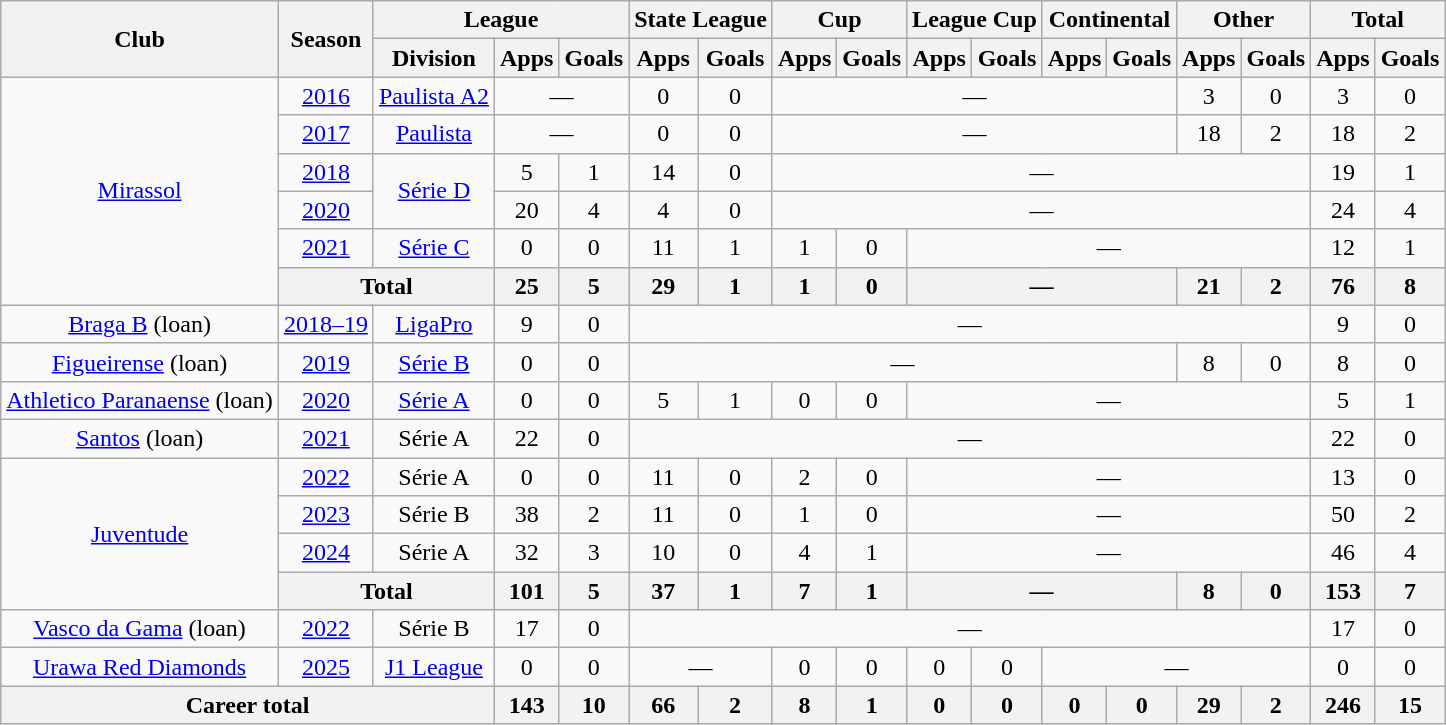<table class="wikitable" style="text-align: center;">
<tr>
<th rowspan="2">Club</th>
<th rowspan="2">Season</th>
<th colspan="3">League</th>
<th colspan="2">State League</th>
<th colspan="2">Cup</th>
<th colspan="2">League Cup</th>
<th colspan="2">Continental</th>
<th colspan="2">Other</th>
<th colspan="2">Total</th>
</tr>
<tr>
<th>Division</th>
<th>Apps</th>
<th>Goals</th>
<th>Apps</th>
<th>Goals</th>
<th>Apps</th>
<th>Goals</th>
<th>Apps</th>
<th>Goals</th>
<th>Apps</th>
<th>Goals</th>
<th>Apps</th>
<th>Goals</th>
<th>Apps</th>
<th>Goals</th>
</tr>
<tr>
<td rowspan="6"><a href='#'>Mirassol</a></td>
<td><a href='#'>2016</a></td>
<td><a href='#'>Paulista A2</a></td>
<td colspan="2">—</td>
<td>0</td>
<td>0</td>
<td colspan="6">—</td>
<td>3</td>
<td>0</td>
<td>3</td>
<td>0</td>
</tr>
<tr>
<td><a href='#'>2017</a></td>
<td><a href='#'>Paulista</a></td>
<td colspan="2">—</td>
<td>0</td>
<td>0</td>
<td colspan="6">—</td>
<td>18</td>
<td>2</td>
<td>18</td>
<td>2</td>
</tr>
<tr>
<td><a href='#'>2018</a></td>
<td rowspan="2"><a href='#'>Série D</a></td>
<td>5</td>
<td>1</td>
<td>14</td>
<td>0</td>
<td colspan="8">—</td>
<td>19</td>
<td>1</td>
</tr>
<tr>
<td><a href='#'>2020</a></td>
<td>20</td>
<td>4</td>
<td>4</td>
<td>0</td>
<td colspan="8">—</td>
<td>24</td>
<td>4</td>
</tr>
<tr>
<td><a href='#'>2021</a></td>
<td><a href='#'>Série C</a></td>
<td>0</td>
<td>0</td>
<td>11</td>
<td>1</td>
<td>1</td>
<td>0</td>
<td colspan="6">—</td>
<td>12</td>
<td>1</td>
</tr>
<tr>
<th colspan="2">Total</th>
<th>25</th>
<th>5</th>
<th>29</th>
<th>1</th>
<th>1</th>
<th>0</th>
<th colspan="4">—</th>
<th>21</th>
<th>2</th>
<th>76</th>
<th>8</th>
</tr>
<tr>
<td><a href='#'>Braga B</a> (loan)</td>
<td><a href='#'>2018–19</a></td>
<td><a href='#'>LigaPro</a></td>
<td>9</td>
<td>0</td>
<td colspan="10">—</td>
<td>9</td>
<td>0</td>
</tr>
<tr>
<td><a href='#'>Figueirense</a> (loan)</td>
<td><a href='#'>2019</a></td>
<td><a href='#'>Série B</a></td>
<td>0</td>
<td>0</td>
<td colspan="8">—</td>
<td>8</td>
<td>0</td>
<td>8</td>
<td>0</td>
</tr>
<tr>
<td><a href='#'>Athletico Paranaense</a> (loan)</td>
<td><a href='#'>2020</a></td>
<td><a href='#'>Série A</a></td>
<td>0</td>
<td>0</td>
<td>5</td>
<td>1</td>
<td>0</td>
<td>0</td>
<td colspan="6">—</td>
<td>5</td>
<td>1</td>
</tr>
<tr>
<td><a href='#'>Santos</a> (loan)</td>
<td><a href='#'>2021</a></td>
<td>Série A</td>
<td>22</td>
<td>0</td>
<td colspan="10">—</td>
<td>22</td>
<td>0</td>
</tr>
<tr>
<td rowspan="4"><a href='#'>Juventude</a></td>
<td><a href='#'>2022</a></td>
<td>Série A</td>
<td>0</td>
<td>0</td>
<td>11</td>
<td>0</td>
<td>2</td>
<td>0</td>
<td colspan="6">—</td>
<td>13</td>
<td>0</td>
</tr>
<tr>
<td><a href='#'>2023</a></td>
<td>Série B</td>
<td>38</td>
<td>2</td>
<td>11</td>
<td>0</td>
<td>1</td>
<td>0</td>
<td colspan="6">—</td>
<td>50</td>
<td>2</td>
</tr>
<tr>
<td><a href='#'>2024</a></td>
<td>Série A</td>
<td>32</td>
<td>3</td>
<td>10</td>
<td>0</td>
<td>4</td>
<td>1</td>
<td colspan="6">—</td>
<td>46</td>
<td>4</td>
</tr>
<tr>
<th colspan="2">Total</th>
<th>101</th>
<th>5</th>
<th>37</th>
<th>1</th>
<th>7</th>
<th>1</th>
<th colspan="4">—</th>
<th>8</th>
<th>0</th>
<th>153</th>
<th>7</th>
</tr>
<tr>
<td><a href='#'>Vasco da Gama</a> (loan)</td>
<td><a href='#'>2022</a></td>
<td>Série B</td>
<td>17</td>
<td>0</td>
<td colspan="10">—</td>
<td>17</td>
<td>0</td>
</tr>
<tr>
<td><a href='#'>Urawa Red Diamonds</a></td>
<td><a href='#'>2025</a></td>
<td><a href='#'>J1 League</a></td>
<td>0</td>
<td>0</td>
<td colspan="2">—</td>
<td>0</td>
<td>0</td>
<td>0</td>
<td>0</td>
<td colspan="4">—</td>
<td>0</td>
<td>0</td>
</tr>
<tr>
<th colspan="3">Career total</th>
<th>143</th>
<th>10</th>
<th>66</th>
<th>2</th>
<th>8</th>
<th>1</th>
<th>0</th>
<th>0</th>
<th>0</th>
<th>0</th>
<th>29</th>
<th>2</th>
<th>246</th>
<th>15</th>
</tr>
</table>
